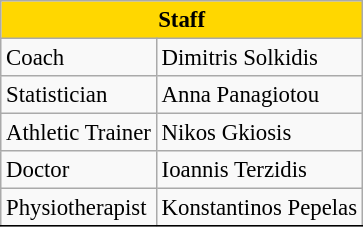<table class=wikitable bgcolor="white" cellpadding="3" cellspacing="0" border="1" style="font-size: 95%; border: 1px solid black; border-collapse: collapse;">
<tr>
<th colspan="2" style="margin:0.7em;color:#000000;text-align:center;background:gold">Staff</th>
</tr>
<tr>
<td align="left">Coach</td>
<td align="left"> Dimitris Solkidis</td>
</tr>
<tr>
<td align="left">Statistician</td>
<td align="left"> Anna Panagiotou</td>
</tr>
<tr>
<td align="left">Athletic Trainer</td>
<td align="left"> Nikos Gkiosis</td>
</tr>
<tr>
<td align="left">Doctor</td>
<td align="left"> Ioannis Terzidis</td>
</tr>
<tr>
<td align="left">Physiotherapist</td>
<td align="left"> Konstantinos Pepelas</td>
</tr>
<tr>
</tr>
</table>
